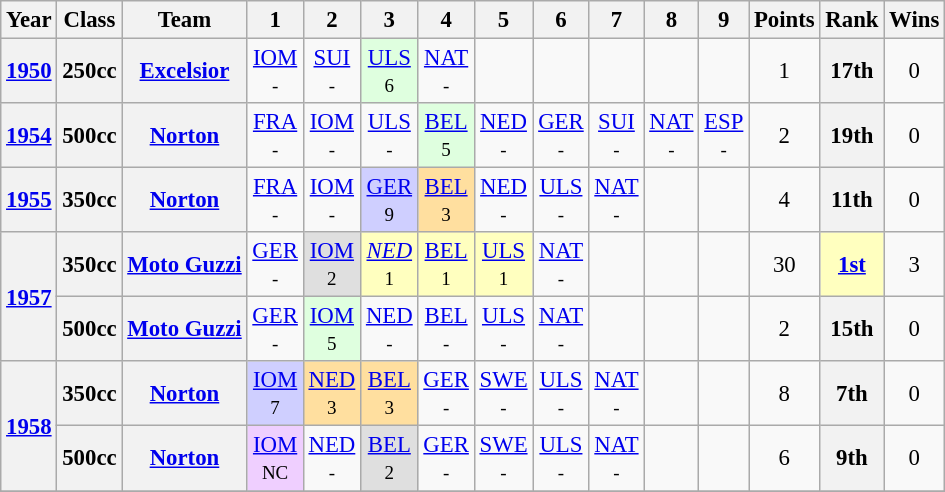<table class="wikitable" style="text-align:center; font-size:95%">
<tr>
<th>Year</th>
<th>Class</th>
<th>Team</th>
<th>1</th>
<th>2</th>
<th>3</th>
<th>4</th>
<th>5</th>
<th>6</th>
<th>7</th>
<th>8</th>
<th>9</th>
<th>Points</th>
<th>Rank</th>
<th>Wins</th>
</tr>
<tr>
<th><a href='#'>1950</a></th>
<th>250cc</th>
<th><a href='#'>Excelsior</a></th>
<td><a href='#'>IOM</a><br><small>-</small></td>
<td><a href='#'>SUI</a><br><small>-</small></td>
<td style="background:#DFFFDF;"><a href='#'>ULS</a><br><small>6</small></td>
<td><a href='#'>NAT</a><br><small>-</small></td>
<td></td>
<td></td>
<td></td>
<td></td>
<td></td>
<td>1</td>
<th>17th</th>
<td>0</td>
</tr>
<tr>
<th><a href='#'>1954</a></th>
<th>500cc</th>
<th><a href='#'>Norton</a></th>
<td><a href='#'>FRA</a><br><small>-</small></td>
<td><a href='#'>IOM</a><br><small>-</small></td>
<td><a href='#'>ULS</a><br><small>-</small></td>
<td style="background:#DFFFDF;"><a href='#'>BEL</a><br><small>5</small></td>
<td><a href='#'>NED</a><br><small>-</small></td>
<td><a href='#'>GER</a><br><small>-</small></td>
<td><a href='#'>SUI</a><br><small>-</small></td>
<td><a href='#'>NAT</a><br><small>-</small></td>
<td><a href='#'>ESP</a><br><small>-</small></td>
<td>2</td>
<th>19th</th>
<td>0</td>
</tr>
<tr>
<th><a href='#'>1955</a></th>
<th>350cc</th>
<th><a href='#'>Norton</a></th>
<td><a href='#'>FRA</a><br><small>-</small></td>
<td><a href='#'>IOM</a><br><small>-</small></td>
<td style="background:#CFCFFF;"><a href='#'>GER</a><br><small>9</small></td>
<td style="background:#FFDF9F;"><a href='#'>BEL</a><br><small>3</small></td>
<td><a href='#'>NED</a><br><small>-</small></td>
<td><a href='#'>ULS</a><br><small>-</small></td>
<td><a href='#'>NAT</a><br><small>-</small></td>
<td></td>
<td></td>
<td>4</td>
<th>11th</th>
<td>0</td>
</tr>
<tr>
<th rowspan=2><a href='#'>1957</a></th>
<th>350cc</th>
<th><a href='#'>Moto Guzzi</a></th>
<td><a href='#'>GER</a><br><small>-</small></td>
<td style="background:#DFDFDF;"><a href='#'>IOM</a><br><small>2</small></td>
<td style="background:#FFFFBF;"><em><a href='#'>NED</a></em><br><small>1</small></td>
<td style="background:#FFFFBF;"><a href='#'>BEL</a><br><small>1</small></td>
<td style="background:#FFFFBF;"><a href='#'>ULS</a><br><small>1</small></td>
<td><a href='#'>NAT</a><br><small>-</small></td>
<td></td>
<td></td>
<td></td>
<td>30</td>
<td style="background:#FFFFBF;"><strong><a href='#'>1st</a></strong></td>
<td>3</td>
</tr>
<tr>
<th>500cc</th>
<th><a href='#'>Moto Guzzi</a></th>
<td><a href='#'>GER</a><br><small>-</small></td>
<td style="background:#DFFFDF;"><a href='#'>IOM</a><br><small>5</small></td>
<td><a href='#'>NED</a><br><small>-</small></td>
<td><a href='#'>BEL</a><br><small>-</small></td>
<td><a href='#'>ULS</a><br><small>-</small></td>
<td><a href='#'>NAT</a><br><small>-</small></td>
<td></td>
<td></td>
<td></td>
<td>2</td>
<th>15th</th>
<td>0</td>
</tr>
<tr>
<th rowspan=2><a href='#'>1958</a></th>
<th>350cc</th>
<th><a href='#'>Norton</a></th>
<td style="background:#CFCFFF;"><a href='#'>IOM</a><br><small>7</small></td>
<td style="background:#FFDF9F;"><a href='#'>NED</a><br><small>3</small></td>
<td style="background:#FFDF9F;"><a href='#'>BEL</a><br><small>3</small></td>
<td><a href='#'>GER</a><br><small>-</small></td>
<td><a href='#'>SWE</a><br><small>-</small></td>
<td><a href='#'>ULS</a><br><small>-</small></td>
<td><a href='#'>NAT</a><br><small>-</small></td>
<td></td>
<td></td>
<td>8</td>
<th>7th</th>
<td>0</td>
</tr>
<tr>
<th>500cc</th>
<th><a href='#'>Norton</a></th>
<td style="background:#EFCFFF;"><a href='#'>IOM</a><br><small>NC</small></td>
<td><a href='#'>NED</a><br><small>-</small></td>
<td style="background:#DFDFDF;"><a href='#'>BEL</a><br><small>2</small></td>
<td><a href='#'>GER</a><br><small>-</small></td>
<td><a href='#'>SWE</a><br><small>-</small></td>
<td><a href='#'>ULS</a><br><small>-</small></td>
<td><a href='#'>NAT</a><br><small>-</small></td>
<td></td>
<td></td>
<td>6</td>
<th>9th</th>
<td>0</td>
</tr>
<tr>
</tr>
</table>
